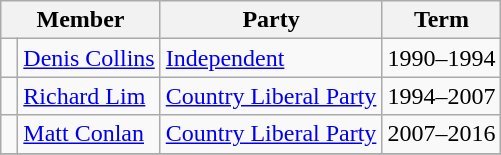<table class="wikitable">
<tr>
<th colspan="2">Member</th>
<th>Party</th>
<th>Term</th>
</tr>
<tr>
<td> </td>
<td><a href='#'>Denis Collins</a></td>
<td><a href='#'>Independent</a></td>
<td>1990–1994</td>
</tr>
<tr>
<td> </td>
<td><a href='#'>Richard Lim</a></td>
<td><a href='#'>Country Liberal Party</a></td>
<td>1994–2007</td>
</tr>
<tr>
<td> </td>
<td><a href='#'>Matt Conlan</a></td>
<td><a href='#'>Country Liberal Party</a></td>
<td>2007–2016</td>
</tr>
<tr>
</tr>
</table>
